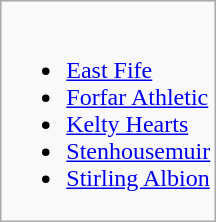<table class="wikitable">
<tr>
<td valign="top"><br><ul><li><a href='#'>East Fife</a></li><li><a href='#'>Forfar Athletic</a></li><li><a href='#'>Kelty Hearts</a></li><li><a href='#'>Stenhousemuir</a></li><li><a href='#'>Stirling Albion</a></li></ul></td>
</tr>
</table>
